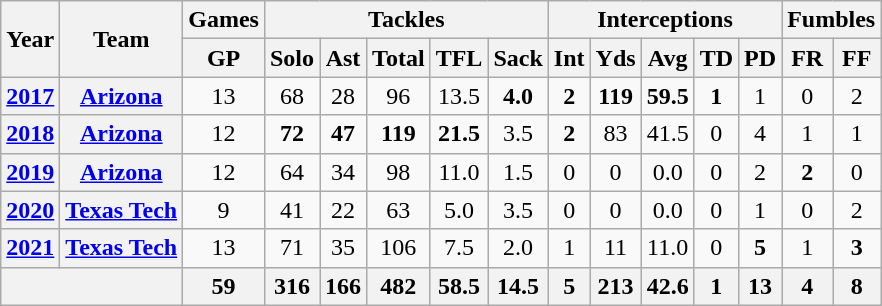<table class="wikitable" style="text-align:center;">
<tr>
<th rowspan="2">Year</th>
<th rowspan="2">Team</th>
<th colspan="1">Games</th>
<th colspan="5">Tackles</th>
<th colspan="5">Interceptions</th>
<th colspan="2">Fumbles</th>
</tr>
<tr>
<th>GP</th>
<th>Solo</th>
<th>Ast</th>
<th>Total</th>
<th>TFL</th>
<th>Sack</th>
<th>Int</th>
<th>Yds</th>
<th>Avg</th>
<th>TD</th>
<th>PD</th>
<th>FR</th>
<th>FF</th>
</tr>
<tr>
<th><a href='#'>2017</a></th>
<th><a href='#'>Arizona</a></th>
<td>13</td>
<td>68</td>
<td>28</td>
<td>96</td>
<td>13.5</td>
<td><strong>4.0</strong></td>
<td><strong>2</strong></td>
<td><strong>119</strong></td>
<td><strong>59.5</strong></td>
<td><strong>1</strong></td>
<td>1</td>
<td>0</td>
<td>2</td>
</tr>
<tr>
<th><a href='#'>2018</a></th>
<th><a href='#'>Arizona</a></th>
<td>12</td>
<td><strong>72</strong></td>
<td><strong>47</strong></td>
<td><strong>119</strong></td>
<td><strong>21.5</strong></td>
<td>3.5</td>
<td><strong>2</strong></td>
<td>83</td>
<td>41.5</td>
<td>0</td>
<td>4</td>
<td>1</td>
<td>1</td>
</tr>
<tr>
<th><a href='#'>2019</a></th>
<th><a href='#'>Arizona</a></th>
<td>12</td>
<td>64</td>
<td>34</td>
<td>98</td>
<td>11.0</td>
<td>1.5</td>
<td>0</td>
<td>0</td>
<td>0.0</td>
<td>0</td>
<td>2</td>
<td><strong>2</strong></td>
<td>0</td>
</tr>
<tr>
<th><a href='#'>2020</a></th>
<th><a href='#'>Texas Tech</a></th>
<td>9</td>
<td>41</td>
<td>22</td>
<td>63</td>
<td>5.0</td>
<td>3.5</td>
<td>0</td>
<td>0</td>
<td>0.0</td>
<td>0</td>
<td>1</td>
<td>0</td>
<td>2</td>
</tr>
<tr>
<th><a href='#'>2021</a></th>
<th><a href='#'>Texas Tech</a></th>
<td>13</td>
<td>71</td>
<td>35</td>
<td>106</td>
<td>7.5</td>
<td>2.0</td>
<td>1</td>
<td>11</td>
<td>11.0</td>
<td>0</td>
<td><strong>5</strong></td>
<td>1</td>
<td><strong>3</strong></td>
</tr>
<tr>
<th colspan="2"></th>
<th>59</th>
<th>316</th>
<th>166</th>
<th>482</th>
<th>58.5</th>
<th>14.5</th>
<th>5</th>
<th>213</th>
<th>42.6</th>
<th>1</th>
<th>13</th>
<th>4</th>
<th>8</th>
</tr>
</table>
